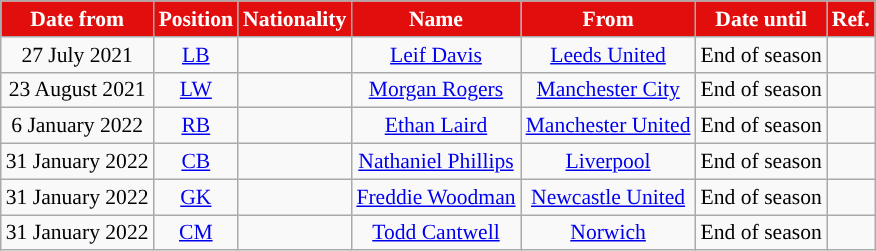<table class="wikitable"  style="text-align:center; font-size:90%; ">
<tr>
<th style="background:#e20e0e;color:#FFFFFF;">Date from</th>
<th style="background:#e20e0e;color:#FFFFFF;">Position</th>
<th style="background:#e20e0e;color:#FFFFFF;">Nationality</th>
<th style="background:#e20e0e;color:#FFFFFF;">Name</th>
<th style="background:#e20e0e;color:#FFFFFF;">From</th>
<th style="background:#e20e0e;color:#FFFFFF;">Date until</th>
<th style="background:#e20e0e;color:#FFFFFF;">Ref.</th>
</tr>
<tr>
<td>27 July 2021</td>
<td><a href='#'>LB</a></td>
<td></td>
<td><a href='#'>Leif Davis</a></td>
<td> <a href='#'>Leeds United</a></td>
<td>End of season</td>
<td></td>
</tr>
<tr>
<td>23 August 2021</td>
<td><a href='#'>LW</a></td>
<td></td>
<td><a href='#'>Morgan Rogers</a></td>
<td> <a href='#'>Manchester City</a></td>
<td>End of season</td>
<td></td>
</tr>
<tr>
<td>6 January 2022</td>
<td><a href='#'>RB</a></td>
<td></td>
<td><a href='#'>Ethan Laird</a></td>
<td> <a href='#'>Manchester United</a></td>
<td>End of season</td>
<td></td>
</tr>
<tr>
<td>31 January 2022</td>
<td><a href='#'>CB</a></td>
<td></td>
<td><a href='#'>Nathaniel Phillips</a></td>
<td> <a href='#'>Liverpool</a></td>
<td>End of season</td>
<td></td>
</tr>
<tr>
<td>31 January 2022</td>
<td><a href='#'>GK</a></td>
<td></td>
<td><a href='#'>Freddie Woodman</a></td>
<td> <a href='#'>Newcastle United</a></td>
<td>End of season</td>
<td></td>
</tr>
<tr>
<td>31 January 2022</td>
<td><a href='#'>CM</a></td>
<td></td>
<td><a href='#'>Todd Cantwell</a></td>
<td> <a href='#'>Norwich</a></td>
<td>End of season</td>
<td></td>
</tr>
</table>
